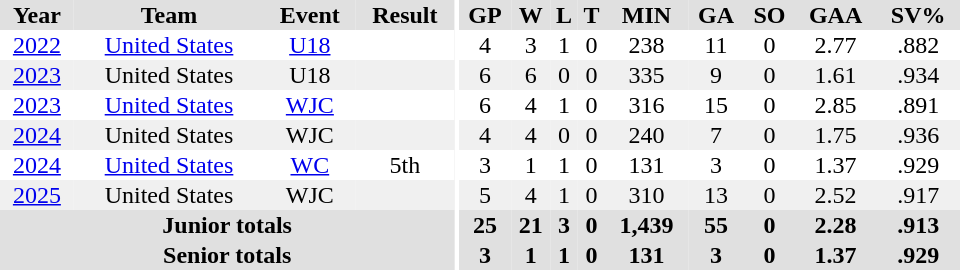<table border="0" cellpadding="1" cellspacing="0" ID="Table3" style="text-align:center; width:40em">
<tr bgcolor="#e0e0e0">
<th>Year</th>
<th>Team</th>
<th>Event</th>
<th>Result</th>
<th rowspan="99" bgcolor="#ffffff"></th>
<th>GP</th>
<th>W</th>
<th>L</th>
<th>T</th>
<th>MIN</th>
<th>GA</th>
<th>SO</th>
<th>GAA</th>
<th>SV%</th>
</tr>
<tr>
<td><a href='#'>2022</a></td>
<td><a href='#'>United States</a></td>
<td><a href='#'>U18</a></td>
<td></td>
<td>4</td>
<td>3</td>
<td>1</td>
<td>0</td>
<td>238</td>
<td>11</td>
<td>0</td>
<td>2.77</td>
<td>.882</td>
</tr>
<tr bgcolor="#f0f0f0">
<td><a href='#'>2023</a></td>
<td>United States</td>
<td>U18</td>
<td></td>
<td>6</td>
<td>6</td>
<td>0</td>
<td>0</td>
<td>335</td>
<td>9</td>
<td>0</td>
<td>1.61</td>
<td>.934</td>
</tr>
<tr>
<td><a href='#'>2023</a></td>
<td><a href='#'>United States</a></td>
<td><a href='#'>WJC</a></td>
<td></td>
<td>6</td>
<td>4</td>
<td>1</td>
<td>0</td>
<td>316</td>
<td>15</td>
<td>0</td>
<td>2.85</td>
<td>.891</td>
</tr>
<tr bgcolor="#f0f0f0">
<td><a href='#'>2024</a></td>
<td>United States</td>
<td>WJC</td>
<td></td>
<td>4</td>
<td>4</td>
<td>0</td>
<td>0</td>
<td>240</td>
<td>7</td>
<td>0</td>
<td>1.75</td>
<td>.936</td>
</tr>
<tr>
<td><a href='#'>2024</a></td>
<td><a href='#'>United States</a></td>
<td><a href='#'>WC</a></td>
<td>5th</td>
<td>3</td>
<td>1</td>
<td>1</td>
<td>0</td>
<td>131</td>
<td>3</td>
<td>0</td>
<td>1.37</td>
<td>.929</td>
</tr>
<tr bgcolor="#f0f0f0">
<td><a href='#'>2025</a></td>
<td>United States</td>
<td>WJC</td>
<td></td>
<td>5</td>
<td>4</td>
<td>1</td>
<td>0</td>
<td>310</td>
<td>13</td>
<td>0</td>
<td>2.52</td>
<td>.917</td>
</tr>
<tr bgcolor="#e0e0e0">
<th colspan="4">Junior totals</th>
<th>25</th>
<th>21</th>
<th>3</th>
<th>0</th>
<th>1,439</th>
<th>55</th>
<th>0</th>
<th>2.28</th>
<th>.913</th>
</tr>
<tr bgcolor="#e0e0e0">
<th colspan="4">Senior totals</th>
<th>3</th>
<th>1</th>
<th>1</th>
<th>0</th>
<th>131</th>
<th>3</th>
<th>0</th>
<th>1.37</th>
<th>.929</th>
</tr>
</table>
